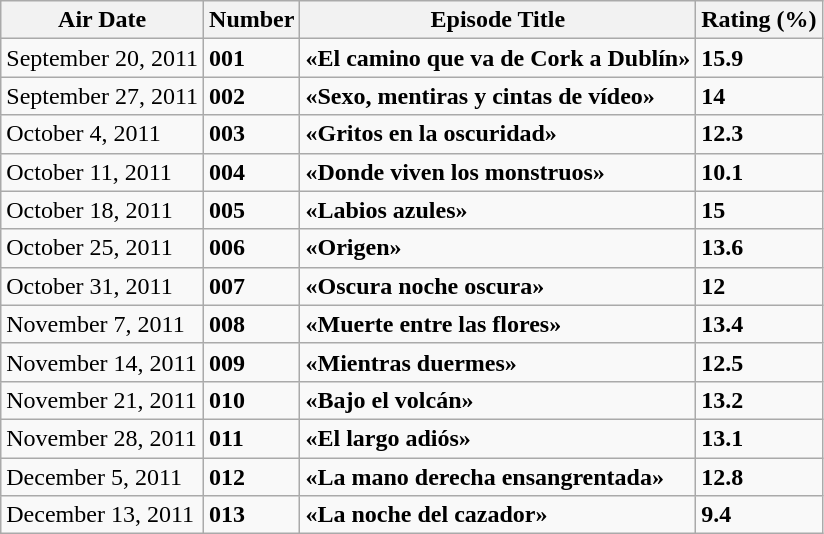<table class="wikitable">
<tr>
<th>Air Date</th>
<th>Number</th>
<th>Episode Title</th>
<th>Rating (%)</th>
</tr>
<tr>
<td>September 20, 2011</td>
<td><strong>001</strong></td>
<td><strong>«El camino que va de Cork a Dublín»</strong></td>
<td><strong>15.9</strong></td>
</tr>
<tr>
<td>September 27, 2011</td>
<td><strong>002</strong></td>
<td><strong>«Sexo, mentiras y cintas de vídeo» </strong></td>
<td><strong>14</strong></td>
</tr>
<tr>
<td>October 4, 2011</td>
<td><strong>003</strong></td>
<td><strong>«Gritos en la oscuridad»</strong></td>
<td><strong>12.3</strong></td>
</tr>
<tr>
<td>October 11, 2011</td>
<td><strong>004</strong></td>
<td><strong>«Donde viven los monstruos»</strong></td>
<td><strong>10.1</strong></td>
</tr>
<tr>
<td>October 18, 2011</td>
<td><strong>005</strong></td>
<td><strong>«Labios azules»</strong></td>
<td><strong>15</strong></td>
</tr>
<tr>
<td>October 25, 2011</td>
<td><strong>006</strong></td>
<td><strong>«Origen»</strong></td>
<td><strong>13.6</strong></td>
</tr>
<tr>
<td>October 31, 2011</td>
<td><strong>007</strong></td>
<td><strong>«Oscura noche oscura»</strong></td>
<td><strong>12</strong></td>
</tr>
<tr>
<td>November 7, 2011</td>
<td><strong>008</strong></td>
<td><strong>«Muerte entre las flores»</strong></td>
<td><strong>13.4</strong></td>
</tr>
<tr>
<td>November 14, 2011</td>
<td><strong>009</strong></td>
<td><strong>«Mientras duermes»</strong></td>
<td><strong>12.5</strong></td>
</tr>
<tr>
<td>November 21, 2011</td>
<td><strong>010</strong></td>
<td><strong>«Bajo el volcán»</strong></td>
<td><strong>13.2</strong></td>
</tr>
<tr>
<td>November 28, 2011</td>
<td><strong>011</strong></td>
<td><strong>«El largo adiós»</strong></td>
<td><strong>13.1</strong></td>
</tr>
<tr>
<td>December 5, 2011</td>
<td><strong>012</strong></td>
<td><strong>«La mano derecha ensangrentada»</strong></td>
<td><strong>12.8</strong></td>
</tr>
<tr>
<td>December 13, 2011</td>
<td><strong>013</strong></td>
<td><strong>«La noche del cazador»</strong></td>
<td><strong>9.4</strong></td>
</tr>
</table>
